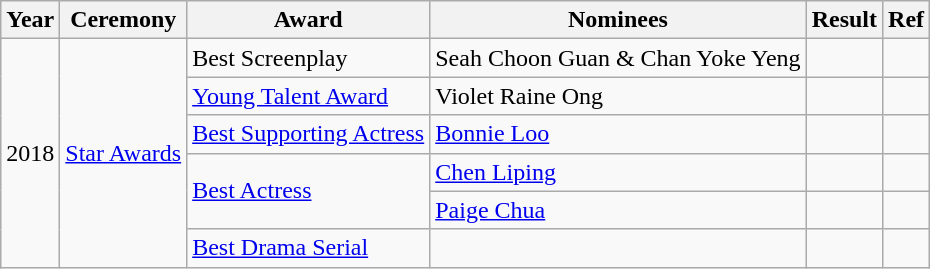<table class="wikitable sortable">
<tr>
<th>Year</th>
<th>Ceremony</th>
<th>Award</th>
<th>Nominees</th>
<th>Result</th>
<th>Ref</th>
</tr>
<tr>
<td rowspan="6">2018</td>
<td rowspan="6"><a href='#'>Star Awards</a></td>
<td>Best Screenplay</td>
<td>Seah Choon Guan & Chan Yoke Yeng</td>
<td></td>
<td></td>
</tr>
<tr>
<td><a href='#'>Young Talent Award</a></td>
<td>Violet Raine Ong</td>
<td></td>
<td></td>
</tr>
<tr>
<td><a href='#'>Best Supporting Actress</a></td>
<td><a href='#'>Bonnie Loo</a></td>
<td></td>
<td></td>
</tr>
<tr>
<td rowspan="2"><a href='#'>Best Actress</a></td>
<td><a href='#'>Chen Liping</a></td>
<td></td>
<td></td>
</tr>
<tr>
<td><a href='#'>Paige Chua</a></td>
<td></td>
<td></td>
</tr>
<tr>
<td><a href='#'>Best Drama Serial</a></td>
<td></td>
<td></td>
<td></td>
</tr>
</table>
